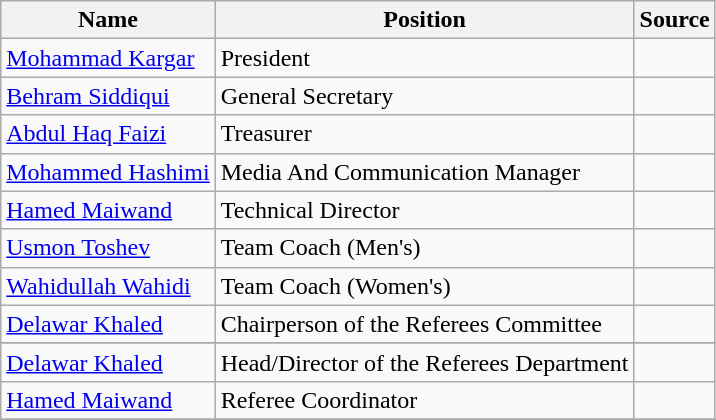<table class="wikitable">
<tr>
<th>Name</th>
<th>Position</th>
<th>Source</th>
</tr>
<tr>
<td> <a href='#'>Mohammad Kargar</a></td>
<td>President</td>
<td></td>
</tr>
<tr>
<td> <a href='#'>Behram Siddiqui</a></td>
<td>General Secretary</td>
<td></td>
</tr>
<tr>
<td> <a href='#'>Abdul Haq Faizi</a></td>
<td>Treasurer</td>
<td></td>
</tr>
<tr>
<td> <a href='#'>Mohammed Hashimi</a></td>
<td>Media And Communication Manager</td>
<td></td>
</tr>
<tr>
<td> <a href='#'>Hamed Maiwand</a></td>
<td>Technical Director</td>
<td></td>
</tr>
<tr>
<td> <a href='#'>Usmon Toshev</a></td>
<td>Team Coach (Men's)</td>
<td></td>
</tr>
<tr>
<td> <a href='#'>Wahidullah Wahidi</a></td>
<td>Team Coach (Women's)</td>
<td></td>
</tr>
<tr>
<td> <a href='#'>Delawar Khaled</a></td>
<td>Chairperson of the Referees Committee</td>
<td></td>
</tr>
<tr>
</tr>
<tr>
<td> <a href='#'>Delawar Khaled</a></td>
<td>Head/Director of the Referees Department</td>
<td></td>
</tr>
<tr>
<td> <a href='#'>Hamed Maiwand</a></td>
<td>Referee Coordinator</td>
<td></td>
</tr>
<tr>
</tr>
</table>
